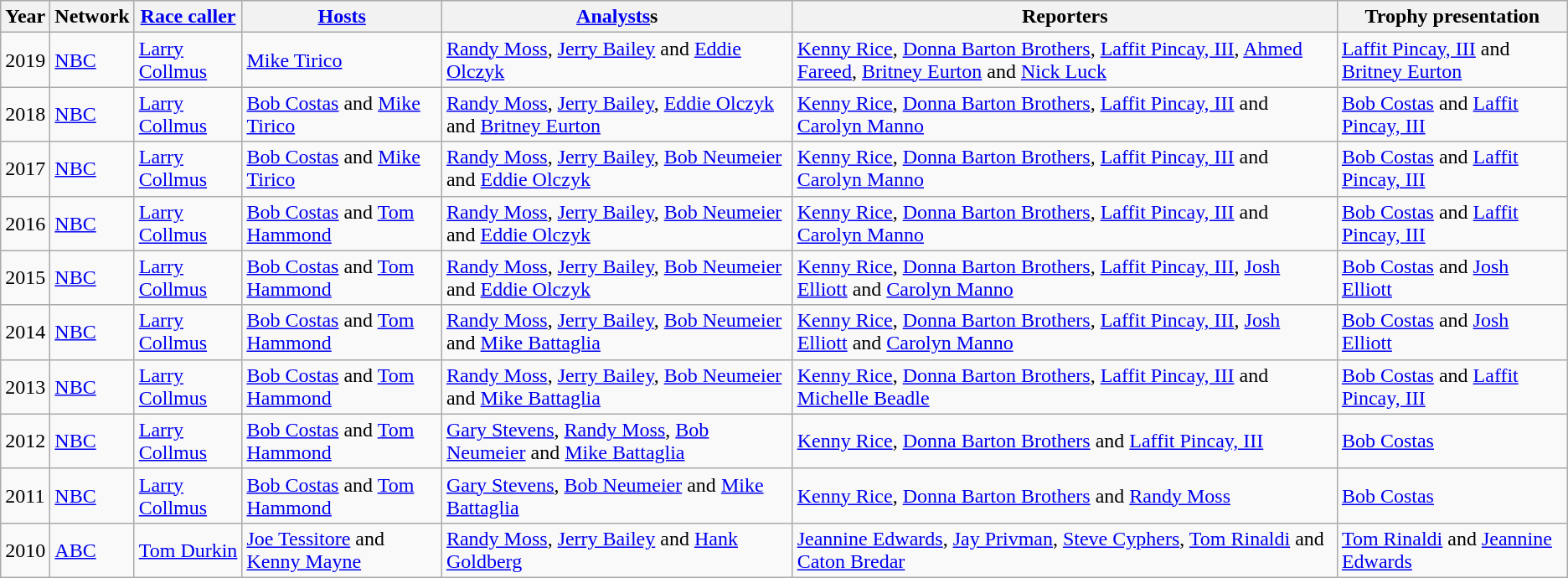<table class="wikitable">
<tr>
<th>Year</th>
<th>Network</th>
<th><a href='#'>Race caller</a></th>
<th><a href='#'>Hosts</a></th>
<th><a href='#'>Analysts</a>s</th>
<th>Reporters</th>
<th>Trophy presentation</th>
</tr>
<tr>
<td>2019</td>
<td><a href='#'>NBC</a></td>
<td><a href='#'>Larry Collmus</a></td>
<td><a href='#'>Mike Tirico</a></td>
<td><a href='#'>Randy Moss</a>, <a href='#'>Jerry Bailey</a> and <a href='#'>Eddie Olczyk</a></td>
<td><a href='#'>Kenny Rice</a>, <a href='#'>Donna Barton Brothers</a>, <a href='#'>Laffit Pincay, III</a>, <a href='#'>Ahmed Fareed</a>, <a href='#'>Britney Eurton</a> and <a href='#'>Nick Luck</a></td>
<td><a href='#'>Laffit Pincay, III</a> and <a href='#'>Britney Eurton</a></td>
</tr>
<tr>
<td>2018</td>
<td><a href='#'>NBC</a></td>
<td><a href='#'>Larry Collmus</a></td>
<td><a href='#'>Bob Costas</a> and <a href='#'>Mike Tirico</a></td>
<td><a href='#'>Randy Moss</a>, <a href='#'>Jerry Bailey</a>, <a href='#'>Eddie Olczyk</a> and <a href='#'>Britney Eurton</a></td>
<td><a href='#'>Kenny Rice</a>, <a href='#'>Donna Barton Brothers</a>, <a href='#'>Laffit Pincay, III</a> and <a href='#'>Carolyn Manno</a></td>
<td><a href='#'>Bob Costas</a> and <a href='#'>Laffit Pincay, III</a></td>
</tr>
<tr>
<td>2017</td>
<td><a href='#'>NBC</a></td>
<td><a href='#'>Larry Collmus</a></td>
<td><a href='#'>Bob Costas</a> and <a href='#'>Mike Tirico</a></td>
<td><a href='#'>Randy Moss</a>, <a href='#'>Jerry Bailey</a>, <a href='#'>Bob Neumeier</a> and <a href='#'>Eddie Olczyk</a></td>
<td><a href='#'>Kenny Rice</a>, <a href='#'>Donna Barton Brothers</a>, <a href='#'>Laffit Pincay, III</a> and <a href='#'>Carolyn Manno</a></td>
<td><a href='#'>Bob Costas</a> and <a href='#'>Laffit Pincay, III</a></td>
</tr>
<tr>
<td>2016</td>
<td><a href='#'>NBC</a></td>
<td><a href='#'>Larry Collmus</a></td>
<td><a href='#'>Bob Costas</a> and <a href='#'>Tom Hammond</a></td>
<td><a href='#'>Randy Moss</a>, <a href='#'>Jerry Bailey</a>, <a href='#'>Bob Neumeier</a> and <a href='#'>Eddie Olczyk</a></td>
<td><a href='#'>Kenny Rice</a>, <a href='#'>Donna Barton Brothers</a>, <a href='#'>Laffit Pincay, III</a> and <a href='#'>Carolyn Manno</a></td>
<td><a href='#'>Bob Costas</a> and <a href='#'>Laffit Pincay, III</a></td>
</tr>
<tr>
<td>2015</td>
<td><a href='#'>NBC</a></td>
<td><a href='#'>Larry Collmus</a></td>
<td><a href='#'>Bob Costas</a> and <a href='#'>Tom Hammond</a></td>
<td><a href='#'>Randy Moss</a>, <a href='#'>Jerry Bailey</a>, <a href='#'>Bob Neumeier</a> and <a href='#'>Eddie Olczyk</a></td>
<td><a href='#'>Kenny Rice</a>, <a href='#'>Donna Barton Brothers</a>, <a href='#'>Laffit Pincay, III</a>, <a href='#'>Josh Elliott</a> and <a href='#'>Carolyn Manno</a></td>
<td><a href='#'>Bob Costas</a> and <a href='#'>Josh Elliott</a></td>
</tr>
<tr>
<td>2014</td>
<td><a href='#'>NBC</a></td>
<td><a href='#'>Larry Collmus</a></td>
<td><a href='#'>Bob Costas</a> and <a href='#'>Tom Hammond</a></td>
<td><a href='#'>Randy Moss</a>, <a href='#'>Jerry Bailey</a>, <a href='#'>Bob Neumeier</a> and <a href='#'>Mike Battaglia</a></td>
<td><a href='#'>Kenny Rice</a>, <a href='#'>Donna Barton Brothers</a>, <a href='#'>Laffit Pincay, III</a>, <a href='#'>Josh Elliott</a> and <a href='#'>Carolyn Manno</a></td>
<td><a href='#'>Bob Costas</a> and <a href='#'>Josh Elliott</a></td>
</tr>
<tr>
<td>2013</td>
<td><a href='#'>NBC</a></td>
<td><a href='#'>Larry Collmus</a></td>
<td><a href='#'>Bob Costas</a> and <a href='#'>Tom Hammond</a></td>
<td><a href='#'>Randy Moss</a>, <a href='#'>Jerry Bailey</a>, <a href='#'>Bob Neumeier</a> and <a href='#'>Mike Battaglia</a></td>
<td><a href='#'>Kenny Rice</a>, <a href='#'>Donna Barton Brothers</a>, <a href='#'>Laffit Pincay, III</a> and <a href='#'>Michelle Beadle</a></td>
<td><a href='#'>Bob Costas</a> and <a href='#'>Laffit Pincay, III</a></td>
</tr>
<tr>
<td>2012</td>
<td><a href='#'>NBC</a></td>
<td><a href='#'>Larry Collmus</a></td>
<td><a href='#'>Bob Costas</a> and <a href='#'>Tom Hammond</a></td>
<td><a href='#'>Gary Stevens</a>, <a href='#'>Randy Moss</a>, <a href='#'>Bob Neumeier</a> and <a href='#'>Mike Battaglia</a></td>
<td><a href='#'>Kenny Rice</a>, <a href='#'>Donna Barton Brothers</a> and <a href='#'>Laffit Pincay, III</a></td>
<td><a href='#'>Bob Costas</a></td>
</tr>
<tr>
<td>2011</td>
<td><a href='#'>NBC</a></td>
<td><a href='#'>Larry Collmus</a></td>
<td><a href='#'>Bob Costas</a> and <a href='#'>Tom Hammond</a></td>
<td><a href='#'>Gary Stevens</a>, <a href='#'>Bob Neumeier</a> and <a href='#'>Mike Battaglia</a></td>
<td><a href='#'>Kenny Rice</a>, <a href='#'>Donna Barton Brothers</a> and <a href='#'>Randy Moss</a></td>
<td><a href='#'>Bob Costas</a></td>
</tr>
<tr>
<td>2010</td>
<td><a href='#'>ABC</a></td>
<td><a href='#'>Tom Durkin</a></td>
<td><a href='#'>Joe Tessitore</a> and <a href='#'>Kenny Mayne</a></td>
<td><a href='#'>Randy Moss</a>, <a href='#'>Jerry Bailey</a> and <a href='#'>Hank Goldberg</a></td>
<td><a href='#'>Jeannine Edwards</a>, <a href='#'>Jay Privman</a>, <a href='#'>Steve Cyphers</a>, <a href='#'>Tom Rinaldi</a> and <a href='#'>Caton Bredar</a></td>
<td><a href='#'>Tom Rinaldi</a> and <a href='#'>Jeannine Edwards</a></td>
</tr>
</table>
